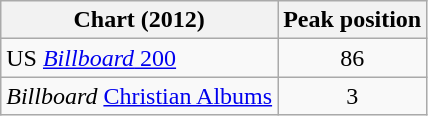<table class="wikitable sortable">
<tr>
<th>Chart (2012)</th>
<th>Peak position</th>
</tr>
<tr>
<td>US <a href='#'><em>Billboard</em> 200</a></td>
<td align="center">86</td>
</tr>
<tr>
<td><em>Billboard</em> <a href='#'>Christian Albums</a></td>
<td align="center">3</td>
</tr>
</table>
